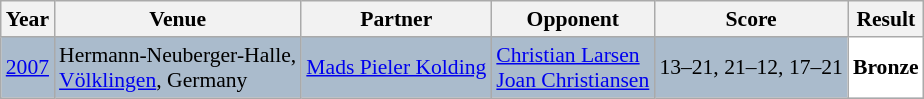<table class="sortable wikitable" style="font-size: 90%;">
<tr>
<th>Year</th>
<th>Venue</th>
<th>Partner</th>
<th>Opponent</th>
<th>Score</th>
<th>Result</th>
</tr>
<tr style="background:#AABBCC">
<td align="center"><a href='#'>2007</a></td>
<td align="left">Hermann-Neuberger-Halle,<br><a href='#'>Völklingen</a>, Germany</td>
<td align="left"> <a href='#'>Mads Pieler Kolding</a></td>
<td align="left"> <a href='#'>Christian Larsen</a><br> <a href='#'>Joan Christiansen</a></td>
<td align="left">13–21, 21–12, 17–21</td>
<td style="text-align:left; background:white"> <strong>Bronze</strong></td>
</tr>
</table>
